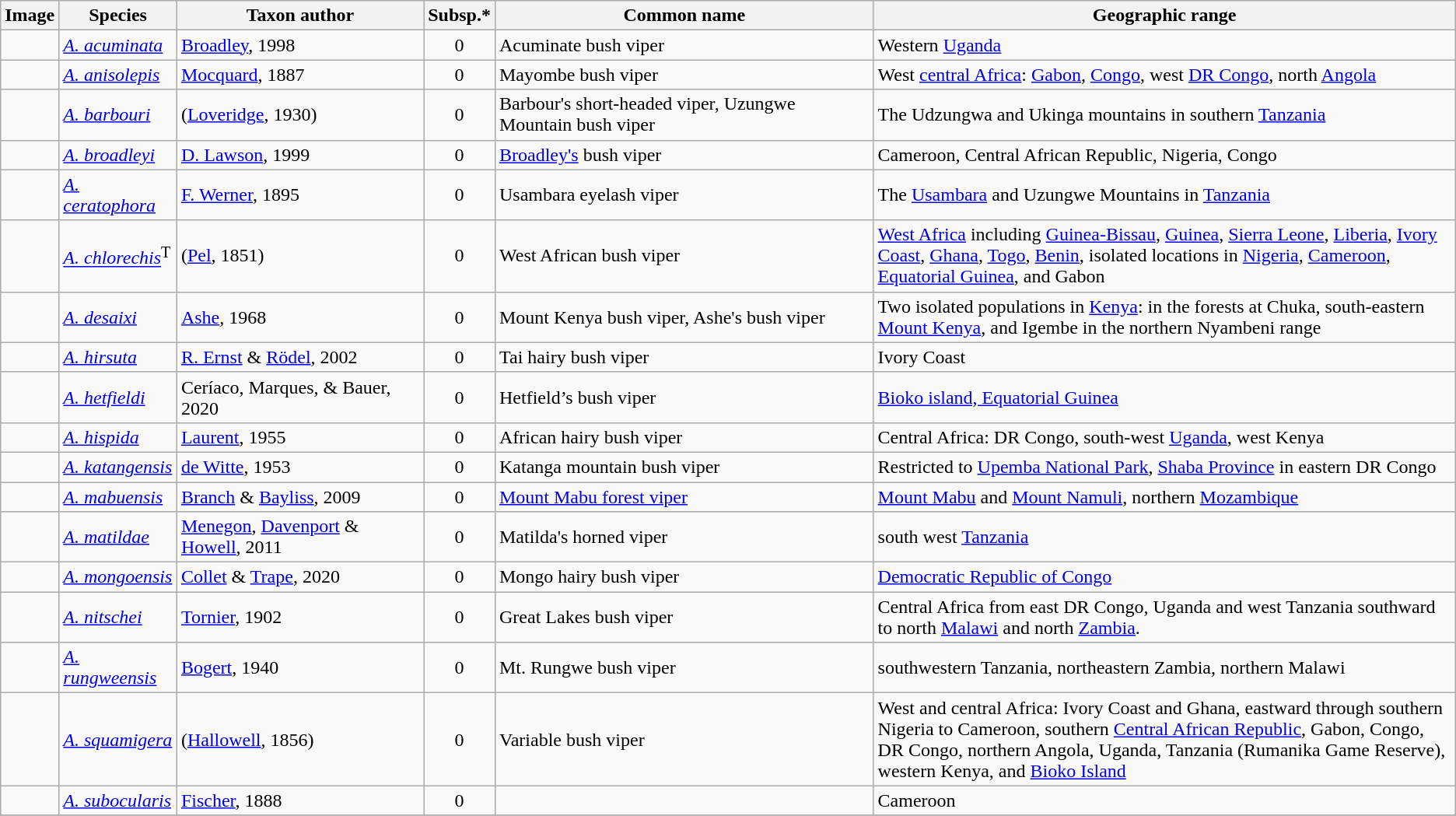<table class="wikitable sortable">
<tr>
<th>Image</th>
<th>Species</th>
<th>Taxon author</th>
<th>Subsp.*</th>
<th>Common name</th>
<th>Geographic range</th>
</tr>
<tr>
<td></td>
<td><em><a href='#'>A. acuminata</a></em></td>
<td><a href='#'>Broadley</a>, 1998</td>
<td align="center">0</td>
<td>Acuminate bush viper</td>
<td>Western <a href='#'>Uganda</a></td>
</tr>
<tr>
<td></td>
<td><em><a href='#'>A. anisolepis</a></em></td>
<td><a href='#'>Mocquard</a>, 1887</td>
<td align="center">0</td>
<td>Mayombe bush viper</td>
<td style="width:40%">West <a href='#'>central Africa</a>: <a href='#'>Gabon</a>, <a href='#'>Congo</a>, west <a href='#'>DR Congo</a>, north <a href='#'>Angola</a></td>
</tr>
<tr>
<td></td>
<td><em><a href='#'>A. barbouri</a></em></td>
<td>(<a href='#'>Loveridge</a>, 1930)</td>
<td align="center">0</td>
<td>Barbour's short-headed viper, Uzungwe Mountain bush viper</td>
<td>The Udzungwa and Ukinga mountains in southern <a href='#'>Tanzania</a></td>
</tr>
<tr>
<td></td>
<td><em><a href='#'>A. broadleyi</a></em></td>
<td><a href='#'>D. Lawson</a>, 1999</td>
<td align="center">0</td>
<td><a href='#'>Broadley's</a> bush viper</td>
<td>Cameroon, Central African Republic, Nigeria, Congo</td>
</tr>
<tr>
<td></td>
<td><em><a href='#'>A. ceratophora</a></em></td>
<td><a href='#'>F. Werner</a>, 1895</td>
<td align="center">0</td>
<td>Usambara eyelash viper</td>
<td>The <a href='#'>Usambara</a> and Uzungwe Mountains in <a href='#'>Tanzania</a></td>
</tr>
<tr>
<td></td>
<td><em><a href='#'>A. chlorechis</a></em><span><sup>T</sup></span></td>
<td>(<a href='#'>Pel</a>, 1851)</td>
<td align="center">0</td>
<td>West African bush viper</td>
<td><a href='#'>West Africa</a> including <a href='#'>Guinea-Bissau</a>, <a href='#'>Guinea</a>, <a href='#'>Sierra Leone</a>, <a href='#'>Liberia</a>, <a href='#'>Ivory Coast</a>, <a href='#'>Ghana</a>, <a href='#'>Togo</a>, <a href='#'>Benin</a>, isolated locations in <a href='#'>Nigeria</a>, <a href='#'>Cameroon</a>, <a href='#'>Equatorial Guinea</a>, and Gabon</td>
</tr>
<tr>
<td></td>
<td><em><a href='#'>A. desaixi</a></em></td>
<td><a href='#'>Ashe</a>, 1968</td>
<td align="center">0</td>
<td>Mount Kenya bush viper, Ashe's bush viper</td>
<td>Two isolated populations in <a href='#'>Kenya</a>: in the forests at Chuka, south-eastern <a href='#'>Mount Kenya</a>, and Igembe in the northern Nyambeni range</td>
</tr>
<tr>
<td></td>
<td><em><a href='#'>A. hirsuta</a></em></td>
<td><a href='#'>R. Ernst</a> & <a href='#'>Rödel</a>, 2002</td>
<td align="center">0</td>
<td>Tai hairy bush viper</td>
<td>Ivory Coast</td>
</tr>
<tr>
<td></td>
<td><em><a href='#'>A. hetfieldi</a></em></td>
<td>Ceríaco, Marques, & Bauer, 2020</td>
<td align="center">0</td>
<td>Hetfield’s bush viper</td>
<td><a href='#'>Bioko island, Equatorial Guinea</a></td>
</tr>
<tr>
<td></td>
<td><em><a href='#'>A. hispida</a></em></td>
<td><a href='#'>Laurent</a>, 1955</td>
<td align="center">0</td>
<td>African hairy bush viper</td>
<td>Central Africa: DR Congo, south-west <a href='#'>Uganda</a>, west Kenya</td>
</tr>
<tr>
<td></td>
<td><em><a href='#'>A. katangensis</a></em></td>
<td><a href='#'>de Witte</a>, 1953</td>
<td align="center">0</td>
<td>Katanga mountain bush viper</td>
<td>Restricted to <a href='#'>Upemba National Park</a>, <a href='#'>Shaba Province</a> in eastern DR Congo</td>
</tr>
<tr>
<td></td>
<td><em><a href='#'>A. mabuensis</a></em></td>
<td><a href='#'>Branch</a> & <a href='#'>Bayliss</a>, 2009</td>
<td align="center">0</td>
<td><a href='#'>Mount Mabu forest viper</a></td>
<td><a href='#'>Mount Mabu</a> and <a href='#'>Mount Namuli</a>, northern <a href='#'>Mozambique</a></td>
</tr>
<tr>
<td></td>
<td><em><a href='#'>A. matildae</a></em></td>
<td><a href='#'>Menegon</a>, <a href='#'>Davenport</a> & <a href='#'>Howell</a>, 2011</td>
<td align="center">0</td>
<td>Matilda's horned viper</td>
<td>south west <a href='#'>Tanzania</a></td>
</tr>
<tr>
<td></td>
<td><em><a href='#'>A. mongoensis</a></em></td>
<td><a href='#'>Collet</a> & <a href='#'>Trape</a>, 2020</td>
<td align="center">0</td>
<td>Mongo hairy bush viper</td>
<td><a href='#'>Democratic Republic of Congo</a></td>
</tr>
<tr>
<td></td>
<td><em><a href='#'>A. nitschei</a></em></td>
<td><a href='#'>Tornier</a>, 1902</td>
<td align="center">0</td>
<td>Great Lakes bush viper</td>
<td>Central Africa from east DR Congo, Uganda and west Tanzania southward to north <a href='#'>Malawi</a> and north <a href='#'>Zambia</a>.</td>
</tr>
<tr>
<td></td>
<td><em><a href='#'>A. rungweensis</a></em></td>
<td><a href='#'>Bogert</a>, 1940</td>
<td align="center">0</td>
<td>Mt. Rungwe bush viper</td>
<td>southwestern Tanzania, northeastern Zambia, northern Malawi</td>
</tr>
<tr>
<td></td>
<td><em><a href='#'>A. squamigera</a></em></td>
<td>(<a href='#'>Hallowell</a>, 1856)</td>
<td align="center">0</td>
<td>Variable bush viper</td>
<td>West and central Africa: Ivory Coast and Ghana, eastward through southern Nigeria to Cameroon, southern <a href='#'>Central African Republic</a>, Gabon, Congo, DR Congo, northern Angola, Uganda, Tanzania (Rumanika Game Reserve), western Kenya, and <a href='#'>Bioko Island</a></td>
</tr>
<tr>
<td></td>
<td><em><a href='#'>A. subocularis</a></em></td>
<td><a href='#'>Fischer</a>, 1888</td>
<td align="center">0</td>
<td></td>
<td>Cameroon</td>
</tr>
<tr>
</tr>
</table>
